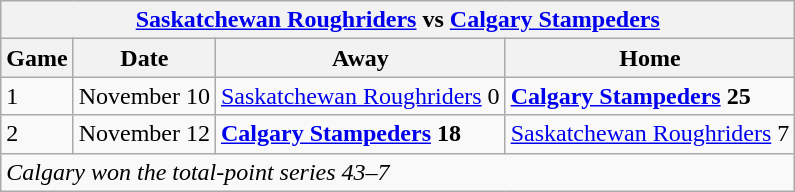<table class="wikitable">
<tr>
<th colspan="4"><a href='#'>Saskatchewan Roughriders</a> vs <a href='#'>Calgary Stampeders</a></th>
</tr>
<tr>
<th>Game</th>
<th>Date</th>
<th>Away</th>
<th>Home</th>
</tr>
<tr>
<td>1</td>
<td>November 10</td>
<td><a href='#'>Saskatchewan Roughriders</a> 0</td>
<td><strong><a href='#'>Calgary Stampeders</a> 25</strong></td>
</tr>
<tr>
<td>2</td>
<td>November 12</td>
<td><strong><a href='#'>Calgary Stampeders</a> 18</strong></td>
<td><a href='#'>Saskatchewan Roughriders</a> 7</td>
</tr>
<tr>
<td colspan="4"><em>Calgary won the total-point series 43–7</em></td>
</tr>
</table>
